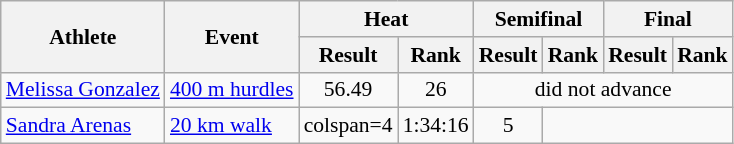<table class="wikitable"  style=font-size:90%>
<tr>
<th rowspan="2">Athlete</th>
<th rowspan="2">Event</th>
<th colspan="2">Heat</th>
<th colspan="2">Semifinal</th>
<th colspan="2">Final</th>
</tr>
<tr>
<th>Result</th>
<th>Rank</th>
<th>Result</th>
<th>Rank</th>
<th>Result</th>
<th>Rank</th>
</tr>
<tr style=text-align:center>
<td style=text-align:left><a href='#'>Melissa Gonzalez</a></td>
<td style=text-align:left><a href='#'>400 m hurdles</a></td>
<td>56.49</td>
<td>26</td>
<td colspan=4>did not advance</td>
</tr>
<tr style=text-align:center>
<td style=text-align:left><a href='#'>Sandra Arenas</a></td>
<td style=text-align:left><a href='#'>20 km walk</a></td>
<td>colspan=4</td>
<td>1:34:16</td>
<td>5</td>
</tr>
</table>
